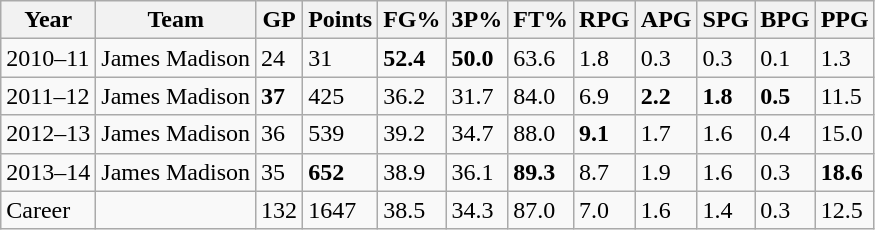<table class="wikitable">
<tr>
<th>Year</th>
<th>Team</th>
<th>GP</th>
<th>Points</th>
<th>FG%</th>
<th>3P%</th>
<th>FT%</th>
<th>RPG</th>
<th>APG</th>
<th>SPG</th>
<th>BPG</th>
<th>PPG</th>
</tr>
<tr>
<td>2010–11</td>
<td>James Madison</td>
<td>24</td>
<td>31</td>
<td><strong>52.4</strong></td>
<td><strong>50.0</strong></td>
<td>63.6</td>
<td>1.8</td>
<td>0.3</td>
<td>0.3</td>
<td>0.1</td>
<td>1.3</td>
</tr>
<tr>
<td>2011–12</td>
<td>James Madison</td>
<td><strong>37</strong></td>
<td>425</td>
<td>36.2</td>
<td>31.7</td>
<td>84.0</td>
<td>6.9</td>
<td><strong>2.2</strong></td>
<td><strong>1.8</strong></td>
<td><strong>0.5</strong></td>
<td>11.5</td>
</tr>
<tr>
<td>2012–13</td>
<td>James Madison</td>
<td>36</td>
<td>539</td>
<td>39.2</td>
<td>34.7</td>
<td>88.0</td>
<td><strong>9.1</strong></td>
<td>1.7</td>
<td>1.6</td>
<td>0.4</td>
<td>15.0</td>
</tr>
<tr>
<td>2013–14</td>
<td>James Madison</td>
<td>35</td>
<td><strong>652</strong></td>
<td>38.9</td>
<td>36.1</td>
<td><strong>89.3</strong></td>
<td>8.7</td>
<td>1.9</td>
<td>1.6</td>
<td>0.3</td>
<td><strong>18.6</strong></td>
</tr>
<tr>
<td>Career</td>
<td></td>
<td>132</td>
<td>1647</td>
<td>38.5</td>
<td>34.3</td>
<td>87.0</td>
<td>7.0</td>
<td>1.6</td>
<td>1.4</td>
<td>0.3</td>
<td>12.5</td>
</tr>
</table>
